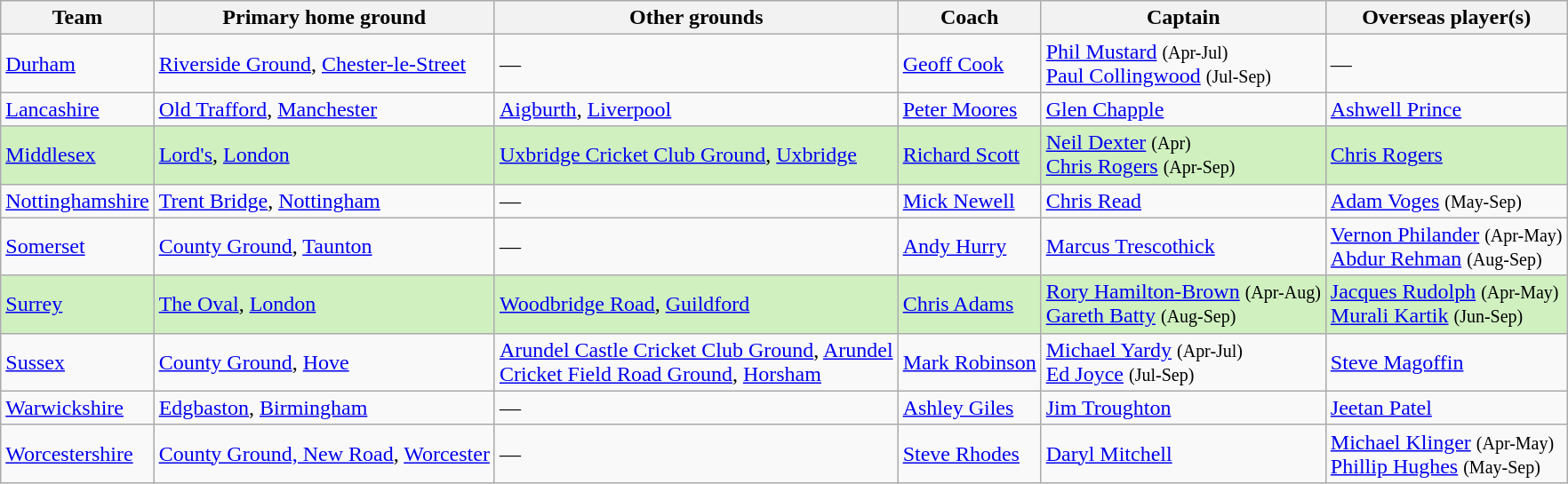<table class="wikitable sortable">
<tr>
<th>Team</th>
<th>Primary home ground</th>
<th>Other grounds</th>
<th>Coach</th>
<th>Captain</th>
<th>Overseas player(s)</th>
</tr>
<tr>
<td><a href='#'>Durham</a></td>
<td><a href='#'>Riverside Ground</a>, <a href='#'>Chester-le-Street</a></td>
<td>—</td>
<td> <a href='#'>Geoff Cook</a></td>
<td> <a href='#'>Phil Mustard</a> <small>(Apr-Jul)</small><br> <a href='#'>Paul Collingwood</a> <small>(Jul-Sep)</small></td>
<td>—</td>
</tr>
<tr>
<td><a href='#'>Lancashire</a></td>
<td><a href='#'>Old Trafford</a>, <a href='#'>Manchester</a></td>
<td><a href='#'>Aigburth</a>, <a href='#'>Liverpool</a></td>
<td> <a href='#'>Peter Moores</a></td>
<td> <a href='#'>Glen Chapple</a></td>
<td> <a href='#'>Ashwell Prince</a></td>
</tr>
<tr style="background-color:#D0F0C0">
<td><a href='#'>Middlesex</a></td>
<td><a href='#'>Lord's</a>, <a href='#'>London</a></td>
<td><a href='#'>Uxbridge Cricket Club Ground</a>, <a href='#'>Uxbridge</a></td>
<td> <a href='#'>Richard Scott</a></td>
<td> <a href='#'>Neil Dexter</a> <small>(Apr)</small><br> <a href='#'>Chris Rogers</a> <small>(Apr-Sep)</small></td>
<td> <a href='#'>Chris Rogers</a></td>
</tr>
<tr>
<td><a href='#'>Nottinghamshire</a></td>
<td><a href='#'>Trent Bridge</a>, <a href='#'>Nottingham</a></td>
<td>—</td>
<td> <a href='#'>Mick Newell</a></td>
<td> <a href='#'>Chris Read</a></td>
<td> <a href='#'>Adam Voges</a> <small>(May-Sep)</small></td>
</tr>
<tr>
<td><a href='#'>Somerset</a></td>
<td><a href='#'>County Ground</a>, <a href='#'>Taunton</a></td>
<td>—</td>
<td> <a href='#'>Andy Hurry</a></td>
<td> <a href='#'>Marcus Trescothick</a></td>
<td> <a href='#'>Vernon Philander</a> <small>(Apr-May)</small><br> <a href='#'>Abdur Rehman</a> <small>(Aug-Sep)</small></td>
</tr>
<tr style="background-color:#D0F0C0">
<td><a href='#'>Surrey</a></td>
<td><a href='#'>The Oval</a>, <a href='#'>London</a></td>
<td><a href='#'>Woodbridge Road</a>, <a href='#'>Guildford</a></td>
<td> <a href='#'>Chris Adams</a></td>
<td> <a href='#'>Rory Hamilton-Brown</a> <small>(Apr-Aug)</small><br> <a href='#'>Gareth Batty</a> <small>(Aug-Sep)</small></td>
<td> <a href='#'>Jacques Rudolph</a> <small>(Apr-May)</small><br> <a href='#'>Murali Kartik</a> <small>(Jun-Sep)</small></td>
</tr>
<tr>
<td><a href='#'>Sussex</a></td>
<td><a href='#'>County Ground</a>, <a href='#'>Hove</a></td>
<td><a href='#'>Arundel Castle Cricket Club Ground</a>, <a href='#'>Arundel</a><br><a href='#'>Cricket Field Road Ground</a>, <a href='#'>Horsham</a></td>
<td> <a href='#'>Mark Robinson</a></td>
<td> <a href='#'>Michael Yardy</a> <small>(Apr-Jul)</small><br> <a href='#'>Ed Joyce</a> <small>(Jul-Sep)</small></td>
<td> <a href='#'>Steve Magoffin</a></td>
</tr>
<tr>
<td><a href='#'>Warwickshire</a></td>
<td><a href='#'>Edgbaston</a>, <a href='#'>Birmingham</a></td>
<td>—</td>
<td> <a href='#'>Ashley Giles</a></td>
<td> <a href='#'>Jim Troughton</a></td>
<td> <a href='#'>Jeetan Patel</a></td>
</tr>
<tr>
<td><a href='#'>Worcestershire</a></td>
<td><a href='#'>County Ground, New Road</a>, <a href='#'>Worcester</a></td>
<td>—</td>
<td> <a href='#'>Steve Rhodes</a></td>
<td> <a href='#'>Daryl Mitchell</a></td>
<td> <a href='#'>Michael Klinger</a> <small>(Apr-May)</small><br> <a href='#'>Phillip Hughes</a> <small>(May-Sep)</small></td>
</tr>
</table>
